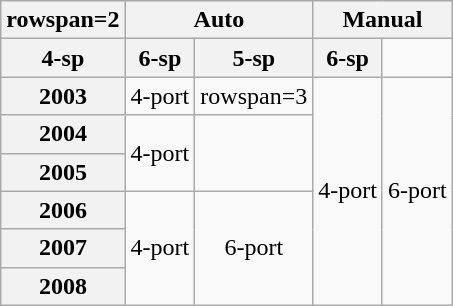<table class="wikitable" style="font-size:100%;text-align:center;">
<tr>
<th>rowspan=2 </th>
<th colspan=2>Auto</th>
<th colspan=2>Manual</th>
</tr>
<tr>
<th>4-sp</th>
<th>6-sp</th>
<th>5-sp</th>
<th>6-sp</th>
</tr>
<tr>
<th>2003</th>
<td>4-port</td>
<td>rowspan=3 </td>
<td rowspan=6>4-port</td>
<td rowspan=6>6-port</td>
</tr>
<tr>
<th>2004</th>
<td rowspan=2>4-port</td>
</tr>
<tr>
<th>2005</th>
</tr>
<tr>
<th>2006</th>
<td rowspan=3>4-port</td>
<td rowspan=3>6-port</td>
</tr>
<tr>
<th>2007</th>
</tr>
<tr>
<th>2008</th>
</tr>
</table>
